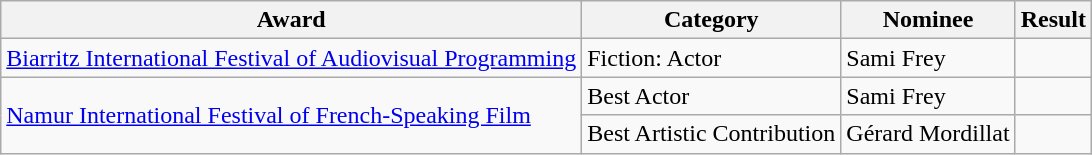<table class="wikitable">
<tr>
<th>Award</th>
<th>Category</th>
<th>Nominee</th>
<th>Result</th>
</tr>
<tr>
<td><a href='#'>Biarritz International Festival of Audiovisual Programming</a></td>
<td>Fiction: Actor</td>
<td>Sami Frey</td>
<td></td>
</tr>
<tr>
<td rowspan=2><a href='#'>Namur International Festival of French-Speaking Film</a></td>
<td>Best Actor</td>
<td>Sami Frey</td>
<td></td>
</tr>
<tr>
<td>Best Artistic Contribution</td>
<td>Gérard Mordillat</td>
<td></td>
</tr>
</table>
